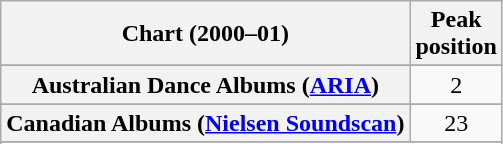<table class="wikitable sortable plainrowheaders" style="text-align:center">
<tr>
<th scope="col">Chart (2000–01)</th>
<th scope="col">Peak<br> position</th>
</tr>
<tr>
</tr>
<tr>
<th scope="row">Australian Dance Albums (<a href='#'>ARIA</a>)</th>
<td>2</td>
</tr>
<tr>
</tr>
<tr>
</tr>
<tr>
<th scope="row">Canadian Albums (<a href='#'>Nielsen Soundscan</a>)</th>
<td>23</td>
</tr>
<tr>
</tr>
<tr>
</tr>
<tr>
</tr>
<tr>
</tr>
<tr>
</tr>
<tr>
</tr>
<tr>
</tr>
<tr>
</tr>
<tr>
</tr>
<tr>
</tr>
<tr>
</tr>
<tr>
</tr>
<tr>
</tr>
<tr>
</tr>
<tr>
</tr>
</table>
